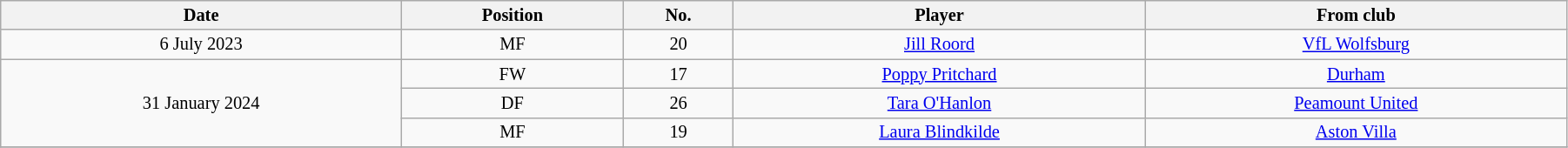<table class="wikitable sortable" style="width:95%; text-align:center; font-size:85%; text-align:centre;">
<tr>
<th>Date</th>
<th>Position</th>
<th>No.</th>
<th>Player</th>
<th>From club</th>
</tr>
<tr>
<td>6 July 2023</td>
<td>MF</td>
<td>20</td>
<td> <a href='#'>Jill Roord</a></td>
<td> <a href='#'>VfL Wolfsburg</a></td>
</tr>
<tr>
<td rowspan=3>31 January 2024</td>
<td>FW</td>
<td>17</td>
<td> <a href='#'>Poppy Pritchard</a></td>
<td> <a href='#'>Durham</a></td>
</tr>
<tr>
<td>DF</td>
<td>26</td>
<td> <a href='#'>Tara O'Hanlon</a></td>
<td> <a href='#'>Peamount United</a></td>
</tr>
<tr>
<td>MF</td>
<td>19</td>
<td> <a href='#'>Laura Blindkilde</a></td>
<td> <a href='#'>Aston Villa</a></td>
</tr>
<tr>
</tr>
</table>
